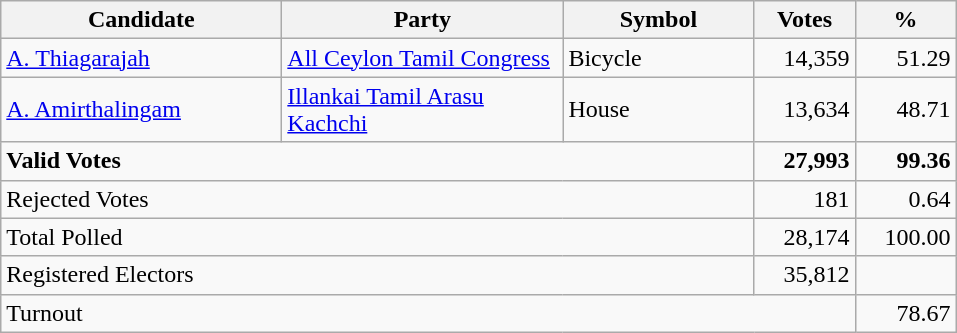<table class="wikitable" border="1" style="text-align:right;">
<tr>
<th align=left colspan=1 width="180">Candidate</th>
<th align=left width="180">Party</th>
<th align=left width="120">Symbol</th>
<th align=left width="60">Votes</th>
<th align=left width="60">%</th>
</tr>
<tr>
<td align=left><a href='#'>A. Thiagarajah</a></td>
<td align=left><a href='#'>All Ceylon Tamil Congress</a></td>
<td align=left>Bicycle</td>
<td>14,359</td>
<td>51.29</td>
</tr>
<tr>
<td align=left><a href='#'>A. Amirthalingam</a></td>
<td align=left><a href='#'>Illankai Tamil Arasu Kachchi</a></td>
<td align=left>House</td>
<td>13,634</td>
<td>48.71</td>
</tr>
<tr>
<td align=left colspan=3><strong>Valid Votes</strong></td>
<td><strong>27,993</strong></td>
<td><strong>99.36</strong></td>
</tr>
<tr>
<td align=left colspan=3>Rejected Votes</td>
<td>181</td>
<td>0.64</td>
</tr>
<tr>
<td align=left colspan=3>Total Polled</td>
<td>28,174</td>
<td>100.00</td>
</tr>
<tr>
<td align=left colspan=3>Registered Electors</td>
<td>35,812</td>
<td></td>
</tr>
<tr>
<td align=left colspan=4>Turnout</td>
<td>78.67</td>
</tr>
</table>
